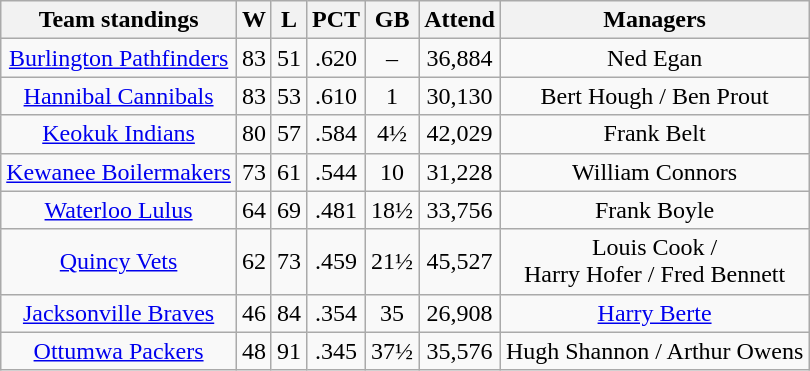<table class="wikitable" style="text-align:center">
<tr>
<th>Team standings</th>
<th>W</th>
<th>L</th>
<th>PCT</th>
<th>GB</th>
<th>Attend</th>
<th>Managers</th>
</tr>
<tr>
<td><a href='#'>Burlington Pathfinders</a></td>
<td>83</td>
<td>51</td>
<td>.620</td>
<td>–</td>
<td>36,884</td>
<td>Ned Egan</td>
</tr>
<tr>
<td><a href='#'>Hannibal Cannibals</a></td>
<td>83</td>
<td>53</td>
<td>.610</td>
<td>1</td>
<td>30,130</td>
<td>Bert Hough / Ben Prout</td>
</tr>
<tr>
<td><a href='#'>Keokuk Indians</a></td>
<td>80</td>
<td>57</td>
<td>.584</td>
<td>4½</td>
<td>42,029</td>
<td>Frank Belt</td>
</tr>
<tr>
<td><a href='#'>Kewanee Boilermakers</a></td>
<td>73</td>
<td>61</td>
<td>.544</td>
<td>10</td>
<td>31,228</td>
<td>William Connors</td>
</tr>
<tr>
<td><a href='#'>Waterloo Lulus</a></td>
<td>64</td>
<td>69</td>
<td>.481</td>
<td>18½</td>
<td>33,756</td>
<td>Frank Boyle</td>
</tr>
<tr>
<td><a href='#'>Quincy Vets</a></td>
<td>62</td>
<td>73</td>
<td>.459</td>
<td>21½</td>
<td>45,527</td>
<td>Louis Cook / <br>Harry Hofer / Fred Bennett</td>
</tr>
<tr>
<td><a href='#'>Jacksonville Braves</a></td>
<td>46</td>
<td>84</td>
<td>.354</td>
<td>35</td>
<td>26,908</td>
<td><a href='#'>Harry Berte</a></td>
</tr>
<tr>
<td><a href='#'>Ottumwa Packers</a></td>
<td>48</td>
<td>91</td>
<td>.345</td>
<td>37½</td>
<td>35,576</td>
<td>Hugh Shannon / Arthur Owens</td>
</tr>
</table>
